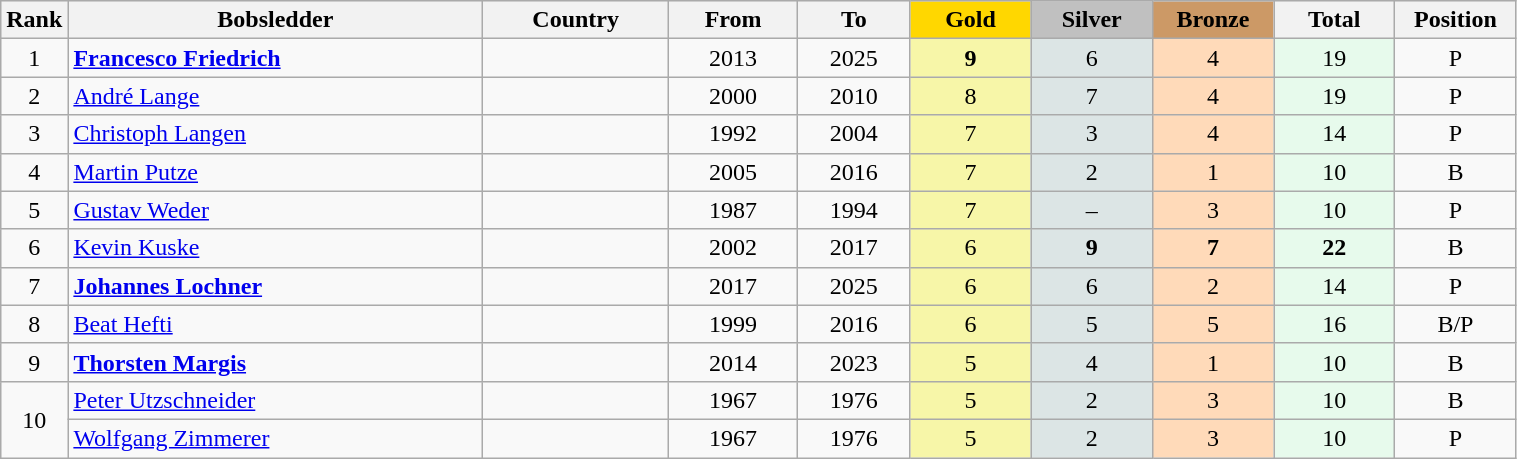<table class="wikitable plainrowheaders" width=80% style="text-align:center;">
<tr style="background-color:#EDEDED;">
<th class="hintergrundfarbe6" style="width:1em">Rank</th>
<th class="hintergrundfarbe6">Bobsledder</th>
<th class="hintergrundfarbe6">Country</th>
<th class="hintergrundfarbe6">From</th>
<th class="hintergrundfarbe6">To</th>
<th style="background:    gold; width:8%">Gold</th>
<th style="background:  silver; width:8%">Silver</th>
<th style="background: #CC9966; width:8%">Bronze</th>
<th class="hintergrundfarbe6" style="width:8%">Total</th>
<th class="hintergrundfarbe6" style="width:8%">Position</th>
</tr>
<tr>
<td>1</td>
<td align="left"><strong><a href='#'>Francesco Friedrich</a></strong></td>
<td align="left"></td>
<td>2013</td>
<td>2025</td>
<td bgcolor="#F7F6A8"><strong>9</strong></td>
<td bgcolor="#DCE5E5">6</td>
<td bgcolor="#FFDAB9">4</td>
<td bgcolor="#E7FAEC">19</td>
<td>P</td>
</tr>
<tr align="center">
<td>2</td>
<td align="left"><a href='#'>André Lange</a></td>
<td align="left"></td>
<td>2000</td>
<td>2010</td>
<td bgcolor="#F7F6A8">8</td>
<td bgcolor="#DCE5E5">7</td>
<td bgcolor="#FFDAB9">4</td>
<td bgcolor="#E7FAEC">19</td>
<td>P</td>
</tr>
<tr align="center">
<td>3</td>
<td align="left"><a href='#'>Christoph Langen</a></td>
<td align="left"></td>
<td>1992</td>
<td>2004</td>
<td bgcolor="#F7F6A8">7</td>
<td bgcolor="#DCE5E5">3</td>
<td bgcolor="#FFDAB9">4</td>
<td bgcolor="#E7FAEC">14</td>
<td>P</td>
</tr>
<tr align="center">
<td>4</td>
<td align="left"><a href='#'>Martin Putze</a></td>
<td align="left"></td>
<td>2005</td>
<td>2016</td>
<td bgcolor="#F7F6A8">7</td>
<td bgcolor="#DCE5E5">2</td>
<td bgcolor="#FFDAB9">1</td>
<td bgcolor="#E7FAEC">10</td>
<td>B</td>
</tr>
<tr align="center">
<td>5</td>
<td align="left"><a href='#'>Gustav Weder</a></td>
<td align="left"></td>
<td>1987</td>
<td>1994</td>
<td bgcolor="#F7F6A8">7</td>
<td bgcolor="#DCE5E5">–</td>
<td bgcolor="#FFDAB9">3</td>
<td bgcolor="#E7FAEC">10</td>
<td>P</td>
</tr>
<tr align="center">
<td>6</td>
<td align="left"><a href='#'>Kevin Kuske</a></td>
<td align="left"></td>
<td>2002</td>
<td>2017</td>
<td bgcolor="#F7F6A8">6</td>
<td bgcolor="#DCE5E5"><strong>9</strong></td>
<td bgcolor="#FFDAB9"><strong>7</strong></td>
<td bgcolor="#E7FAEC"><strong>22</strong></td>
<td>B</td>
</tr>
<tr align="center">
<td>7</td>
<td align="left"><strong><a href='#'>Johannes Lochner</a></strong></td>
<td align="left"></td>
<td>2017</td>
<td>2025</td>
<td bgcolor="#F7F6A8">6</td>
<td bgcolor="#DCE5E5">6</td>
<td bgcolor="#FFDAB9">2</td>
<td bgcolor="#E7FAEC">14</td>
<td>P</td>
</tr>
<tr align="center">
<td>8</td>
<td align="left"><a href='#'>Beat Hefti</a></td>
<td align="left"></td>
<td>1999</td>
<td>2016</td>
<td bgcolor="#F7F6A8">6</td>
<td bgcolor="#DCE5E5">5</td>
<td bgcolor="#FFDAB9">5</td>
<td bgcolor="#E7FAEC">16</td>
<td>B/P</td>
</tr>
<tr align="center">
<td>9</td>
<td align="left"><strong><a href='#'>Thorsten Margis</a></strong></td>
<td align="left"></td>
<td>2014</td>
<td>2023</td>
<td bgcolor="#F7F6A8">5</td>
<td bgcolor="#DCE5E5">4</td>
<td bgcolor="#FFDAB9">1</td>
<td bgcolor="#E7FAEC">10</td>
<td>B</td>
</tr>
<tr align="center">
<td rowspan="2">10</td>
<td align="left"><a href='#'>Peter Utzschneider</a></td>
<td align="left"></td>
<td>1967</td>
<td>1976</td>
<td bgcolor="#F7F6A8">5</td>
<td bgcolor="#DCE5E5">2</td>
<td bgcolor="#FFDAB9">3</td>
<td bgcolor="#E7FAEC">10</td>
<td>B</td>
</tr>
<tr align="center">
<td align="left"><a href='#'>Wolfgang Zimmerer</a></td>
<td align="left"></td>
<td>1967</td>
<td>1976</td>
<td bgcolor="#F7F6A8">5</td>
<td bgcolor="#DCE5E5">2</td>
<td bgcolor="#FFDAB9">3</td>
<td bgcolor="#E7FAEC">10</td>
<td>P</td>
</tr>
</table>
